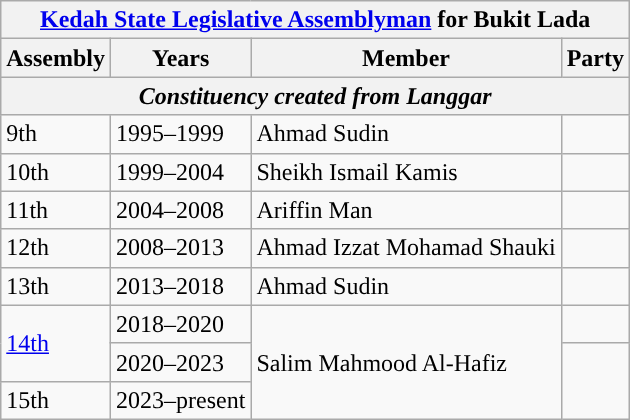<table class="wikitable">
<tr>
<th colspan="4"><a href='#'>Kedah State Legislative Assemblyman</a> for Bukit Lada</th>
</tr>
<tr>
<th>Assembly</th>
<th>Years</th>
<th>Member</th>
<th>Party</th>
</tr>
<tr>
<th colspan="4" align="center"><em>Constituency created from Langgar</em></th>
</tr>
<tr>
<td>9th</td>
<td>1995–1999</td>
<td>Ahmad Sudin</td>
<td></td>
</tr>
<tr>
<td>10th</td>
<td>1999–2004</td>
<td>Sheikh Ismail Kamis</td>
<td></td>
</tr>
<tr>
<td>11th</td>
<td>2004–2008</td>
<td>Ariffin Man</td>
<td></td>
</tr>
<tr>
<td>12th</td>
<td>2008–2013</td>
<td>Ahmad Izzat Mohamad Shauki</td>
<td></td>
</tr>
<tr>
<td>13th</td>
<td>2013–2018</td>
<td>Ahmad Sudin</td>
<td></td>
</tr>
<tr>
<td rowspan="2"><a href='#'>14th</a></td>
<td>2018–2020</td>
<td rowspan="3">Salim Mahmood Al-Hafiz</td>
<td></td>
</tr>
<tr>
<td>2020–2023</td>
<td rowspan="2"></td>
</tr>
<tr>
<td>15th</td>
<td>2023–present</td>
</tr>
</table>
